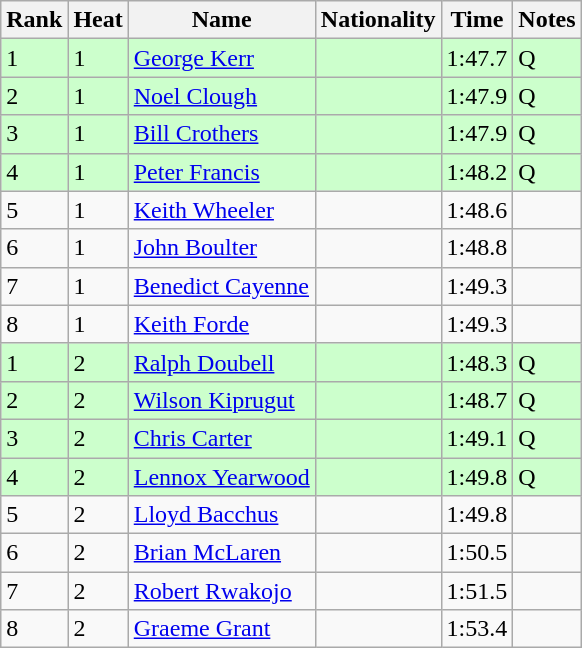<table class="wikitable sortable">
<tr>
<th scope="col">Rank</th>
<th scope="col">Heat</th>
<th scope="col">Name</th>
<th scope="col">Nationality</th>
<th>Time</th>
<th scope="col">Notes</th>
</tr>
<tr bgcolor=ccffcc>
<td>1</td>
<td>1</td>
<td align=left><a href='#'>George Kerr</a></td>
<td align=left></td>
<td>1:47.7</td>
<td>Q</td>
</tr>
<tr bgcolor=ccffcc>
<td>2</td>
<td>1</td>
<td align=left><a href='#'>Noel Clough</a></td>
<td align=left></td>
<td>1:47.9</td>
<td>Q</td>
</tr>
<tr bgcolor=ccffcc>
<td>3</td>
<td>1</td>
<td align=left><a href='#'>Bill Crothers</a></td>
<td align=left></td>
<td>1:47.9</td>
<td>Q</td>
</tr>
<tr bgcolor=ccffcc>
<td>4</td>
<td>1</td>
<td align=left><a href='#'>Peter Francis</a></td>
<td align=left></td>
<td>1:48.2</td>
<td>Q</td>
</tr>
<tr>
<td>5</td>
<td>1</td>
<td align=left><a href='#'>Keith Wheeler</a></td>
<td align=left></td>
<td>1:48.6</td>
<td></td>
</tr>
<tr>
<td>6</td>
<td>1</td>
<td align=left><a href='#'>John Boulter</a></td>
<td align=left></td>
<td>1:48.8</td>
<td></td>
</tr>
<tr>
<td>7</td>
<td>1</td>
<td align=left><a href='#'>Benedict Cayenne</a></td>
<td align=left></td>
<td>1:49.3</td>
<td></td>
</tr>
<tr>
<td>8</td>
<td>1</td>
<td align=left><a href='#'>Keith Forde</a></td>
<td align=left></td>
<td>1:49.3</td>
<td></td>
</tr>
<tr bgcolor=ccffcc>
<td>1</td>
<td>2</td>
<td align=left><a href='#'>Ralph Doubell</a></td>
<td align=left></td>
<td>1:48.3</td>
<td>Q</td>
</tr>
<tr bgcolor=ccffcc>
<td>2</td>
<td>2</td>
<td align=left><a href='#'>Wilson Kiprugut</a></td>
<td align=left></td>
<td>1:48.7</td>
<td>Q</td>
</tr>
<tr bgcolor=ccffcc>
<td>3</td>
<td>2</td>
<td align=left><a href='#'>Chris Carter</a></td>
<td align=left></td>
<td>1:49.1</td>
<td>Q</td>
</tr>
<tr bgcolor=ccffcc>
<td>4</td>
<td>2</td>
<td align=left><a href='#'>Lennox Yearwood</a></td>
<td align=left></td>
<td>1:49.8</td>
<td>Q</td>
</tr>
<tr>
<td>5</td>
<td>2</td>
<td align=left><a href='#'>Lloyd Bacchus</a></td>
<td align=left></td>
<td>1:49.8</td>
<td></td>
</tr>
<tr>
<td>6</td>
<td>2</td>
<td align=left><a href='#'>Brian McLaren</a></td>
<td align=left></td>
<td>1:50.5</td>
<td></td>
</tr>
<tr>
<td>7</td>
<td>2</td>
<td align=left><a href='#'>Robert Rwakojo</a></td>
<td align=left></td>
<td>1:51.5</td>
<td></td>
</tr>
<tr>
<td>8</td>
<td>2</td>
<td align=left><a href='#'>Graeme Grant</a></td>
<td align=left></td>
<td>1:53.4</td>
<td></td>
</tr>
</table>
